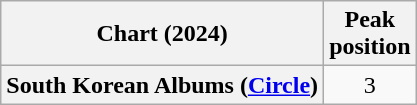<table class="wikitable plainrowheaders" style="text-align:center">
<tr>
<th scope="col">Chart (2024)</th>
<th scope="col">Peak<br>position</th>
</tr>
<tr>
<th scope="row">South Korean Albums (<a href='#'>Circle</a>)</th>
<td>3</td>
</tr>
</table>
